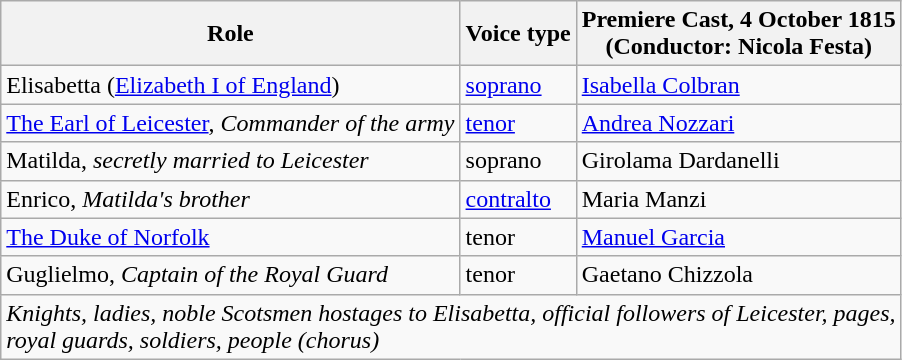<table class="wikitable">
<tr>
<th>Role</th>
<th>Voice type</th>
<th>Premiere Cast, 4 October 1815<br>(Conductor: Nicola Festa)</th>
</tr>
<tr>
<td>Elisabetta (<a href='#'>Elizabeth I of England</a>)</td>
<td><a href='#'>soprano</a></td>
<td><a href='#'>Isabella Colbran</a></td>
</tr>
<tr>
<td><a href='#'>The Earl of Leicester</a>, <em>Commander of the army</em></td>
<td><a href='#'>tenor</a></td>
<td><a href='#'>Andrea Nozzari</a></td>
</tr>
<tr>
<td>Matilda, <em>secretly married to Leicester</em></td>
<td>soprano</td>
<td>Girolama Dardanelli</td>
</tr>
<tr>
<td>Enrico, <em>Matilda's brother</em></td>
<td><a href='#'>contralto</a></td>
<td>Maria Manzi</td>
</tr>
<tr>
<td><a href='#'>The Duke of Norfolk</a></td>
<td>tenor</td>
<td><a href='#'>Manuel Garcia</a></td>
</tr>
<tr>
<td>Guglielmo, <em>Captain of the Royal Guard</em></td>
<td>tenor</td>
<td>Gaetano Chizzola</td>
</tr>
<tr>
<td colspan="3"><em>Knights, ladies, noble Scotsmen hostages to Elisabetta, official followers of Leicester, pages,<br> royal guards, soldiers, people (chorus)</em></td>
</tr>
</table>
